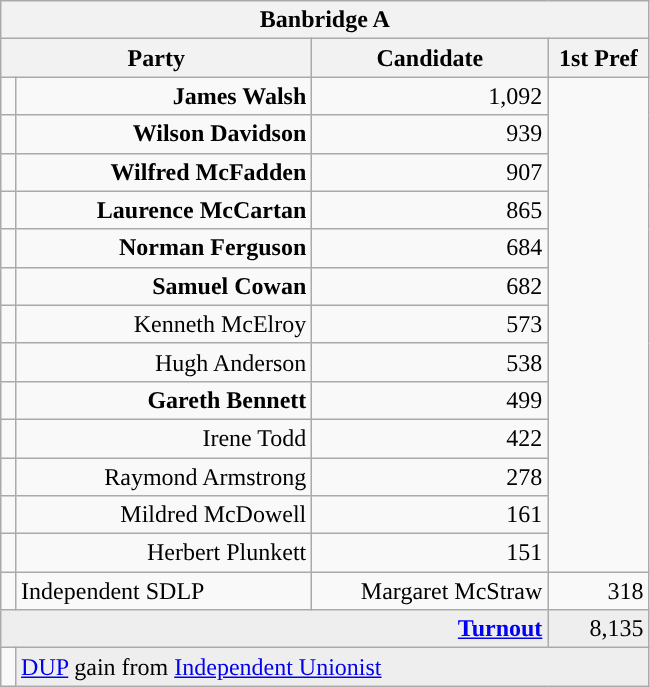<table class="wikitable">
<tr>
<th colspan="4" align="center">Banbridge A</th>
</tr>
<tr>
<th colspan="2" align="center" width=200>Party</th>
<th width=150>Candidate</th>
<th width=60>1st Pref</th>
</tr>
<tr>
<td></td>
<td align="right"><strong>James Walsh</strong></td>
<td align="right">1,092</td>
</tr>
<tr>
<td></td>
<td align="right"><strong>Wilson Davidson</strong></td>
<td align="right">939</td>
</tr>
<tr>
<td></td>
<td align="right"><strong>Wilfred McFadden</strong></td>
<td align="right">907</td>
</tr>
<tr>
<td></td>
<td align="right"><strong>Laurence McCartan</strong></td>
<td align="right">865</td>
</tr>
<tr>
<td></td>
<td align="right"><strong>Norman Ferguson</strong></td>
<td align="right">684</td>
</tr>
<tr>
<td></td>
<td align="right"><strong>Samuel Cowan</strong></td>
<td align="right">682</td>
</tr>
<tr>
<td></td>
<td align="right">Kenneth McElroy</td>
<td align="right">573</td>
</tr>
<tr>
<td></td>
<td align="right">Hugh Anderson</td>
<td align="right">538</td>
</tr>
<tr>
<td></td>
<td align="right"><strong>Gareth Bennett</strong></td>
<td align="right">499</td>
</tr>
<tr>
<td></td>
<td align="right">Irene Todd</td>
<td align="right">422</td>
</tr>
<tr>
<td></td>
<td align="right">Raymond Armstrong</td>
<td align="right">278</td>
</tr>
<tr>
<td></td>
<td align="right">Mildred McDowell</td>
<td align="right">161</td>
</tr>
<tr>
<td></td>
<td align="right">Herbert Plunkett</td>
<td align="right">151</td>
</tr>
<tr>
<td style="background-color: "></td>
<td>Independent SDLP</td>
<td align="right">Margaret McStraw</td>
<td align="right">318</td>
</tr>
<tr bgcolor="EEEEEE">
<td colspan=3 align="right"><strong><a href='#'>Turnout</a></strong></td>
<td align="right">8,135</td>
</tr>
<tr>
<td bgcolor=></td>
<td colspan=3 bgcolor="EEEEEE"><a href='#'>DUP</a> gain from <a href='#'>Independent Unionist</a></td>
</tr>
</table>
